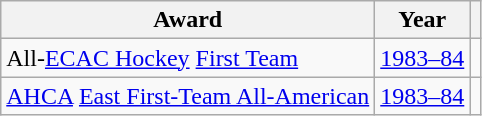<table class="wikitable">
<tr>
<th>Award</th>
<th>Year</th>
<th></th>
</tr>
<tr>
<td>All-<a href='#'>ECAC Hockey</a> <a href='#'>First Team</a></td>
<td><a href='#'>1983–84</a></td>
<td></td>
</tr>
<tr>
<td><a href='#'>AHCA</a> <a href='#'>East First-Team All-American</a></td>
<td><a href='#'>1983–84</a></td>
<td></td>
</tr>
</table>
